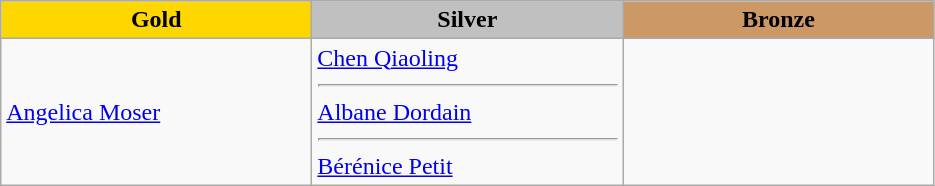<table class="wikitable" style="text-align:left">
<tr align="center">
<td width=200 bgcolor=gold><strong>Gold</strong></td>
<td width=200 bgcolor=silver><strong>Silver</strong></td>
<td width=200 bgcolor=CC9966><strong>Bronze</strong></td>
</tr>
<tr>
<td><a href='#'>Angelica Moser</a><br></td>
<td><a href='#'>Chen Qiaoling</a><br><hr><a href='#'>Albane Dordain</a><br><hr><a href='#'>Bérénice Petit</a><br></td>
<td></td>
</tr>
</table>
